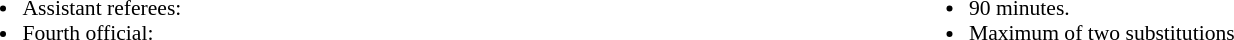<table style="width:100%; font-size:90%">
<tr>
<td style="width:50%; vertical-align:top"><br><ul><li>Assistant referees:</li><li>Fourth official:</li></ul></td>
<td style="width:50%; vertical-align:top"><br><ul><li>90 minutes.</li><li>Maximum of two substitutions</li></ul></td>
</tr>
</table>
